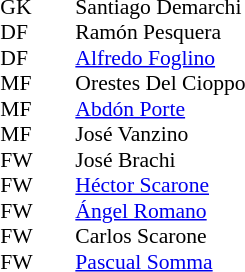<table style="font-size:90%; margin:0.2em auto;" cellspacing="0" cellpadding="0">
<tr>
<th width="25"></th>
<th width="25"></th>
</tr>
<tr>
<td>GK</td>
<td></td>
<td> Santiago Demarchi</td>
</tr>
<tr>
<td>DF</td>
<td></td>
<td> Ramón Pesquera</td>
</tr>
<tr>
<td>DF</td>
<td></td>
<td> <a href='#'>Alfredo Foglino</a></td>
</tr>
<tr>
<td>MF</td>
<td></td>
<td> Orestes Del Cioppo</td>
</tr>
<tr>
<td>MF</td>
<td></td>
<td> <a href='#'>Abdón Porte</a></td>
</tr>
<tr>
<td>MF</td>
<td></td>
<td> José Vanzino</td>
</tr>
<tr>
<td>FW</td>
<td></td>
<td> José Brachi</td>
</tr>
<tr>
<td>FW</td>
<td></td>
<td> <a href='#'>Héctor Scarone</a></td>
</tr>
<tr>
<td>FW</td>
<td></td>
<td> <a href='#'>Ángel Romano</a></td>
</tr>
<tr>
<td>FW</td>
<td></td>
<td> Carlos Scarone</td>
</tr>
<tr>
<td>FW</td>
<td></td>
<td> <a href='#'>Pascual Somma</a></td>
</tr>
<tr>
</tr>
</table>
